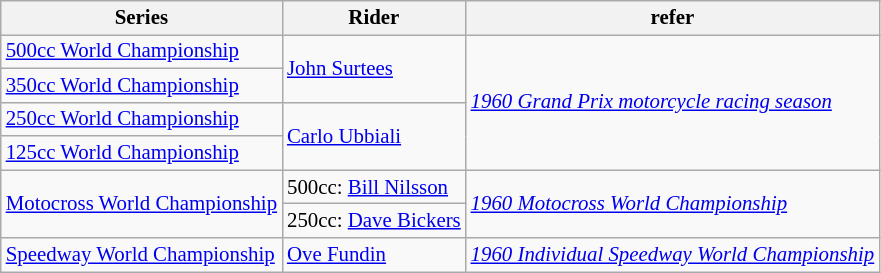<table class="wikitable" style="font-size: 87%;">
<tr>
<th>Series</th>
<th>Rider</th>
<th>refer</th>
</tr>
<tr>
<td><a href='#'>500cc World Championship</a></td>
<td rowspan=2> <a href='#'>John Surtees</a></td>
<td rowspan=4><em><a href='#'>1960 Grand Prix motorcycle racing season</a></em></td>
</tr>
<tr>
<td><a href='#'>350cc World Championship</a></td>
</tr>
<tr>
<td><a href='#'>250cc World Championship</a></td>
<td rowspan=2> <a href='#'>Carlo Ubbiali</a></td>
</tr>
<tr>
<td><a href='#'>125cc World Championship</a></td>
</tr>
<tr>
<td rowspan=2><a href='#'>Motocross World Championship</a></td>
<td>500cc:  <a href='#'>Bill Nilsson</a></td>
<td rowspan=2><em><a href='#'>1960 Motocross World Championship</a></em></td>
</tr>
<tr>
<td>250cc:  <a href='#'>Dave Bickers</a></td>
</tr>
<tr>
<td><a href='#'>Speedway World Championship</a></td>
<td> <a href='#'>Ove Fundin</a></td>
<td><em><a href='#'>1960 Individual Speedway World Championship</a></em></td>
</tr>
</table>
